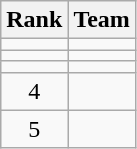<table class="wikitable">
<tr>
<th>Rank</th>
<th>Team</th>
</tr>
<tr>
<td align=center></td>
<td></td>
</tr>
<tr>
<td align=center></td>
<td></td>
</tr>
<tr>
<td align=center></td>
<td></td>
</tr>
<tr>
<td align=center>4</td>
<td></td>
</tr>
<tr>
<td align=center>5</td>
<td></td>
</tr>
</table>
